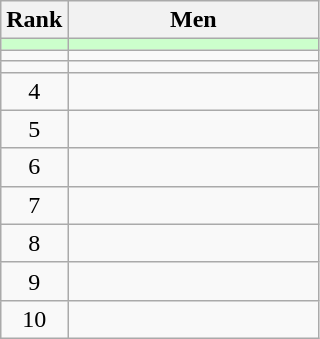<table class="wikitable" style="text-align: center ">
<tr>
<th width=35>Rank</th>
<th width=160>Men</th>
</tr>
<tr bgcolor=#ccffcc>
<td></td>
<td align="left"></td>
</tr>
<tr>
<td></td>
<td align="left"></td>
</tr>
<tr>
<td></td>
<td align="left"></td>
</tr>
<tr>
<td>4</td>
<td align="left"></td>
</tr>
<tr>
<td>5</td>
<td align="left"></td>
</tr>
<tr>
<td>6</td>
<td align="left"></td>
</tr>
<tr>
<td>7</td>
<td align="left"></td>
</tr>
<tr>
<td>8</td>
<td align="left"></td>
</tr>
<tr>
<td>9</td>
<td align="left"></td>
</tr>
<tr>
<td>10</td>
<td align="left"></td>
</tr>
</table>
